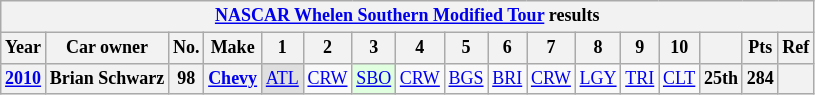<table class="wikitable" style="text-align:center; font-size:75%">
<tr>
<th colspan=21><a href='#'>NASCAR Whelen Southern Modified Tour</a> results</th>
</tr>
<tr>
<th>Year</th>
<th>Car owner</th>
<th>No.</th>
<th>Make</th>
<th>1</th>
<th>2</th>
<th>3</th>
<th>4</th>
<th>5</th>
<th>6</th>
<th>7</th>
<th>8</th>
<th>9</th>
<th>10</th>
<th></th>
<th>Pts</th>
<th>Ref</th>
</tr>
<tr>
<th><a href='#'>2010</a></th>
<th>Brian Schwarz</th>
<th>98</th>
<th><a href='#'>Chevy</a></th>
<td style="background:#DFDFDF;"><a href='#'>ATL</a><br></td>
<td><a href='#'>CRW</a></td>
<td style="background:#DFFFDF;"><a href='#'>SBO</a><br></td>
<td><a href='#'>CRW</a></td>
<td><a href='#'>BGS</a></td>
<td><a href='#'>BRI</a></td>
<td><a href='#'>CRW</a></td>
<td><a href='#'>LGY</a></td>
<td><a href='#'>TRI</a></td>
<td><a href='#'>CLT</a></td>
<th>25th</th>
<th>284</th>
<th></th>
</tr>
</table>
